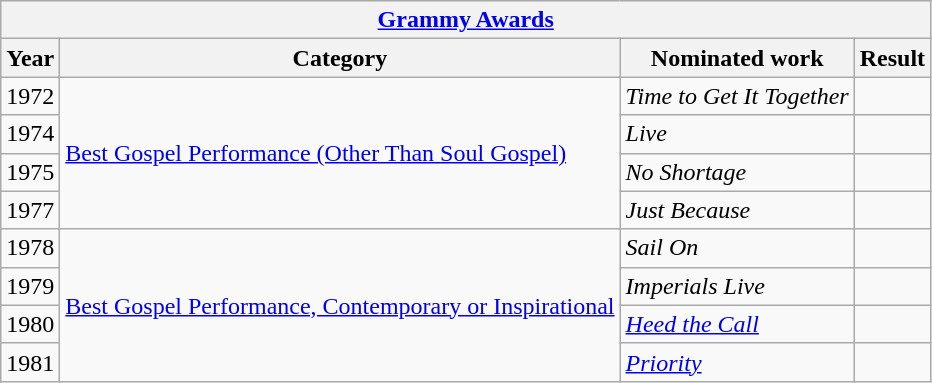<table class="wikitable">
<tr>
<th colspan=4><a href='#'>Grammy Awards</a></th>
</tr>
<tr>
<th>Year</th>
<th>Category</th>
<th>Nominated work</th>
<th>Result</th>
</tr>
<tr>
<td>1972</td>
<td rowspan="4"><a href='#'>Best Gospel Performance (Other Than Soul Gospel)</a></td>
<td><em>Time to Get It Together</em></td>
<td></td>
</tr>
<tr>
<td>1974</td>
<td><em>Live</em></td>
<td></td>
</tr>
<tr>
<td>1975</td>
<td><em>No Shortage</em></td>
<td></td>
</tr>
<tr>
<td>1977</td>
<td><em>Just Because</em></td>
<td></td>
</tr>
<tr>
<td>1978</td>
<td rowspan="4"><a href='#'>Best Gospel Performance, Contemporary or Inspirational</a></td>
<td><em>Sail On</em></td>
<td></td>
</tr>
<tr>
<td>1979</td>
<td><em>Imperials Live</em></td>
<td></td>
</tr>
<tr>
<td>1980</td>
<td><em><a href='#'>Heed the Call</a></em></td>
<td></td>
</tr>
<tr>
<td>1981</td>
<td><em><a href='#'>Priority</a></em></td>
<td></td>
</tr>
</table>
